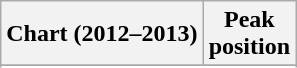<table class="wikitable sortable">
<tr>
<th align="left">Chart (2012–2013)</th>
<th align="center">Peak<br>position</th>
</tr>
<tr>
</tr>
<tr>
</tr>
</table>
